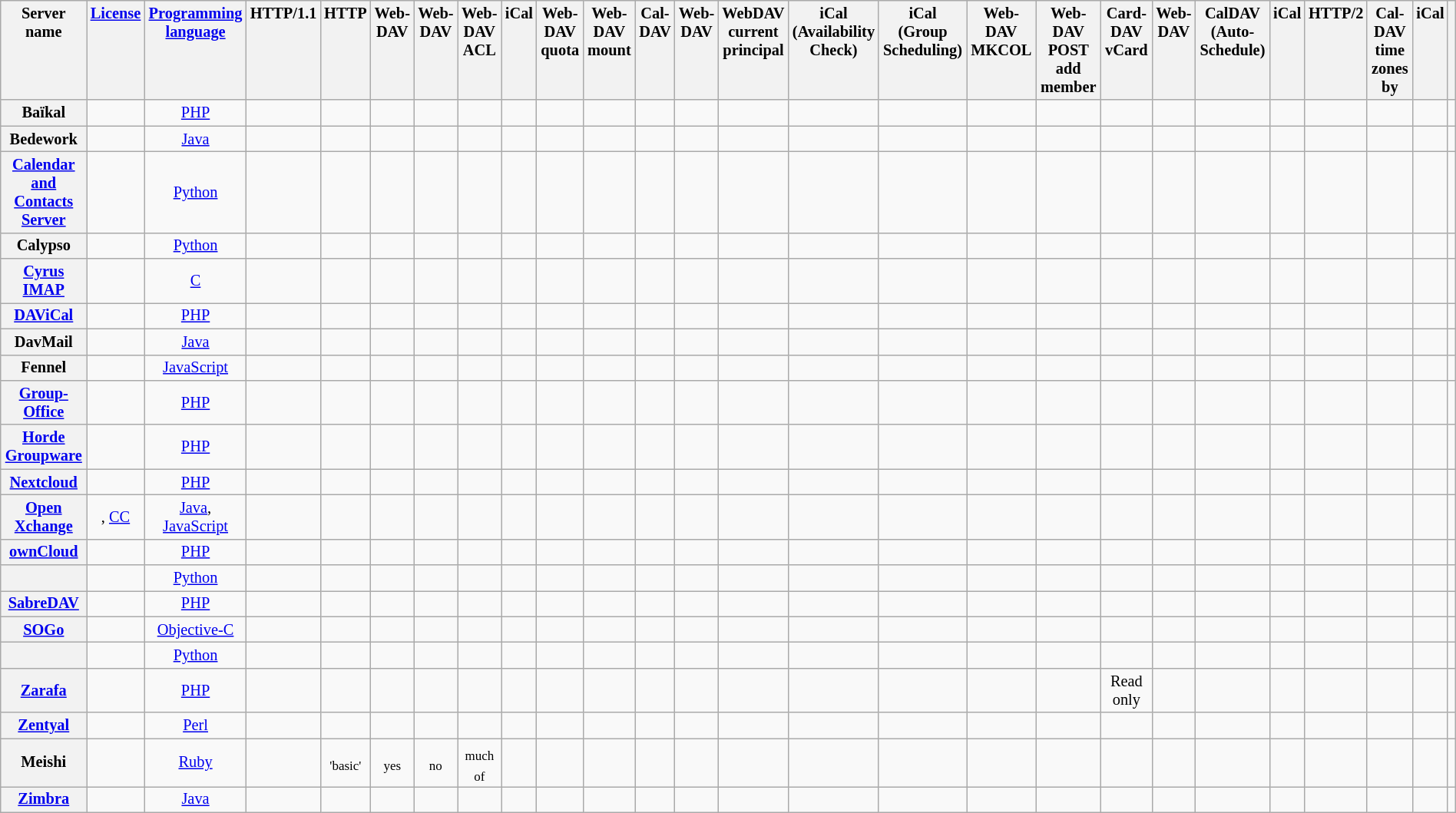<table class="wikitable sortable sort-under" style="font-size: 85%; text-align: center; width: 100%;">
<tr style="vertical-align:top">
<th>Server name</th>
<th><a href='#'>License</a></th>
<th><a href='#'>Programming language</a></th>
<th> HTTP/1.1</th>
<th> HTTP </th>
<th> Web­DAV</th>
<th> Web­DAV </th>
<th> Web­DAV ACL</th>
<th> iCal </th>
<th> Web­DAV quota</th>
<th> Web­DAV mount</th>
<th> Cal­DAV</th>
<th> Web­DAV </th>
<th> Web­DAV current principal</th>
<th>  iCal<br>(Availability Check)</th>
<th> iCal (Group Scheduling)</th>
<th> Web­DAV  MKCOL</th>
<th> Web­DAV POST add member</th>
<th> Card­DAV vCard</th>
<th> Web­DAV </th>
<th> Cal­DAV (Auto-Schedule)</th>
<th> iCal </th>
<th> HTTP/2</th>
<th> Cal­DAV time zones by </th>
<th> iCal </th>
<th></th>
</tr>
<tr>
<th>Baïkal</th>
<td></td>
<td><a href='#'>PHP</a></td>
<td> </td>
<td></td>
<td></td>
<td></td>
<td></td>
<td></td>
<td></td>
<td></td>
<td></td>
<td></td>
<td></td>
<td></td>
<td></td>
<td></td>
<td></td>
<td></td>
<td></td>
<td></td>
<td></td>
<td> </td>
<td></td>
<td></td>
<td></td>
</tr>
<tr>
<th>Bedework</th>
<td></td>
<td><a href='#'>Java</a></td>
<td></td>
<td></td>
<td></td>
<td></td>
<td></td>
<td></td>
<td></td>
<td></td>
<td></td>
<td></td>
<td></td>
<td></td>
<td></td>
<td></td>
<td></td>
<td></td>
<td></td>
<td></td>
<td></td>
<td></td>
<td></td>
<td></td>
<td></td>
</tr>
<tr>
<th><a href='#'>Calendar and Contacts Server</a></th>
<td></td>
<td><a href='#'>Python</a></td>
<td></td>
<td></td>
<td></td>
<td></td>
<td></td>
<td></td>
<td></td>
<td></td>
<td></td>
<td></td>
<td></td>
<td></td>
<td></td>
<td></td>
<td></td>
<td></td>
<td></td>
<td></td>
<td></td>
<td></td>
<td></td>
<td></td>
<td></td>
</tr>
<tr>
<th>Calypso</th>
<td></td>
<td><a href='#'>Python</a></td>
<td></td>
<td></td>
<td></td>
<td></td>
<td></td>
<td></td>
<td></td>
<td></td>
<td></td>
<td></td>
<td></td>
<td></td>
<td></td>
<td></td>
<td></td>
<td></td>
<td></td>
<td></td>
<td></td>
<td></td>
<td></td>
<td></td>
<td></td>
</tr>
<tr>
<th><a href='#'>Cyrus IMAP</a></th>
<td></td>
<td><a href='#'>C</a></td>
<td></td>
<td></td>
<td></td>
<td></td>
<td></td>
<td></td>
<td></td>
<td></td>
<td></td>
<td></td>
<td></td>
<td></td>
<td></td>
<td></td>
<td></td>
<td></td>
<td></td>
<td></td>
<td></td>
<td></td>
<td></td>
<td></td>
<td></td>
</tr>
<tr>
<th><a href='#'>DAViCal</a></th>
<td></td>
<td><a href='#'>PHP</a></td>
<td> </td>
<td></td>
<td></td>
<td></td>
<td></td>
<td></td>
<td></td>
<td></td>
<td></td>
<td></td>
<td></td>
<td></td>
<td></td>
<td></td>
<td></td>
<td></td>
<td></td>
<td></td>
<td></td>
<td> </td>
<td></td>
<td></td>
<td></td>
</tr>
<tr>
<th>DavMail</th>
<td></td>
<td><a href='#'>Java</a></td>
<td></td>
<td></td>
<td></td>
<td></td>
<td></td>
<td></td>
<td></td>
<td></td>
<td></td>
<td></td>
<td></td>
<td></td>
<td></td>
<td></td>
<td></td>
<td></td>
<td></td>
<td></td>
<td></td>
<td></td>
<td></td>
<td></td>
<td></td>
</tr>
<tr>
<th>Fennel</th>
<td></td>
<td><a href='#'>JavaScript</a></td>
<td></td>
<td></td>
<td></td>
<td></td>
<td></td>
<td></td>
<td></td>
<td></td>
<td></td>
<td></td>
<td></td>
<td></td>
<td></td>
<td></td>
<td></td>
<td></td>
<td></td>
<td></td>
<td></td>
<td></td>
<td></td>
<td></td>
<td></td>
</tr>
<tr>
<th><a href='#'>Group-Office</a></th>
<td></td>
<td><a href='#'>PHP</a></td>
<td> </td>
<td></td>
<td></td>
<td></td>
<td></td>
<td></td>
<td></td>
<td></td>
<td></td>
<td></td>
<td></td>
<td></td>
<td></td>
<td></td>
<td></td>
<td></td>
<td></td>
<td></td>
<td></td>
<td> </td>
<td></td>
<td></td>
<td></td>
</tr>
<tr>
<th><a href='#'>Horde Groupware</a></th>
<td></td>
<td><a href='#'>PHP</a></td>
<td> </td>
<td></td>
<td></td>
<td></td>
<td></td>
<td></td>
<td></td>
<td></td>
<td></td>
<td></td>
<td></td>
<td></td>
<td></td>
<td></td>
<td></td>
<td></td>
<td></td>
<td></td>
<td></td>
<td> </td>
<td></td>
<td></td>
<td></td>
</tr>
<tr>
<th><a href='#'>Nextcloud</a></th>
<td></td>
<td><a href='#'>PHP</a></td>
<td> </td>
<td></td>
<td></td>
<td></td>
<td></td>
<td></td>
<td></td>
<td></td>
<td></td>
<td></td>
<td></td>
<td></td>
<td></td>
<td></td>
<td></td>
<td></td>
<td></td>
<td></td>
<td></td>
<td> </td>
<td></td>
<td></td>
<td></td>
</tr>
<tr>
<th><a href='#'>Open Xchange</a></th>
<td>, <a href='#'>CC</a></td>
<td><a href='#'>Java</a>, <a href='#'>JavaScript</a></td>
<td></td>
<td></td>
<td></td>
<td></td>
<td></td>
<td></td>
<td></td>
<td></td>
<td></td>
<td></td>
<td></td>
<td></td>
<td></td>
<td></td>
<td></td>
<td></td>
<td></td>
<td></td>
<td></td>
<td></td>
<td></td>
<td></td>
<td></td>
</tr>
<tr>
<th><a href='#'>ownCloud</a></th>
<td></td>
<td><a href='#'>PHP</a></td>
<td> </td>
<td></td>
<td></td>
<td></td>
<td></td>
<td></td>
<td></td>
<td></td>
<td></td>
<td></td>
<td></td>
<td></td>
<td></td>
<td></td>
<td></td>
<td></td>
<td></td>
<td></td>
<td></td>
<td> </td>
<td></td>
<td></td>
<td></td>
</tr>
<tr>
<th></th>
<td></td>
<td><a href='#'>Python</a></td>
<td></td>
<td></td>
<td></td>
<td></td>
<td></td>
<td></td>
<td></td>
<td></td>
<td></td>
<td></td>
<td></td>
<td></td>
<td></td>
<td></td>
<td></td>
<td></td>
<td></td>
<td></td>
<td></td>
<td> </td>
<td></td>
<td></td>
<td></td>
</tr>
<tr>
<th><a href='#'>SabreDAV</a></th>
<td></td>
<td><a href='#'>PHP</a></td>
<td> </td>
<td></td>
<td></td>
<td></td>
<td></td>
<td></td>
<td></td>
<td></td>
<td></td>
<td></td>
<td></td>
<td></td>
<td></td>
<td></td>
<td></td>
<td></td>
<td></td>
<td></td>
<td></td>
<td> </td>
<td></td>
<td></td>
<td></td>
</tr>
<tr>
<th><a href='#'>SOGo</a></th>
<td></td>
<td><a href='#'>Objective-C</a></td>
<td></td>
<td></td>
<td></td>
<td></td>
<td></td>
<td></td>
<td></td>
<td></td>
<td></td>
<td></td>
<td></td>
<td></td>
<td></td>
<td></td>
<td></td>
<td></td>
<td></td>
<td></td>
<td></td>
<td></td>
<td></td>
<td></td>
<td></td>
</tr>
<tr>
<th></th>
<td></td>
<td><a href='#'>Python</a></td>
<td></td>
<td></td>
<td></td>
<td></td>
<td></td>
<td></td>
<td></td>
<td></td>
<td></td>
<td></td>
<td></td>
<td></td>
<td></td>
<td></td>
<td></td>
<td></td>
<td></td>
<td></td>
<td></td>
<td></td>
<td></td>
<td></td>
<td></td>
</tr>
<tr>
<th><a href='#'>Zarafa</a></th>
<td></td>
<td><a href='#'>PHP</a></td>
<td> </td>
<td></td>
<td></td>
<td></td>
<td></td>
<td></td>
<td></td>
<td></td>
<td></td>
<td></td>
<td></td>
<td></td>
<td></td>
<td></td>
<td></td>
<td>Read only</td>
<td></td>
<td></td>
<td></td>
<td> </td>
<td></td>
<td></td>
<td></td>
</tr>
<tr>
<th><a href='#'>Zentyal</a></th>
<td></td>
<td><a href='#'>Perl</a></td>
<td></td>
<td></td>
<td></td>
<td></td>
<td></td>
<td></td>
<td></td>
<td></td>
<td></td>
<td></td>
<td></td>
<td></td>
<td></td>
<td></td>
<td></td>
<td></td>
<td></td>
<td></td>
<td></td>
<td></td>
<td></td>
<td></td>
<td></td>
</tr>
<tr>
<th>Meishi</th>
<td></td>
<td><a href='#'>Ruby</a></td>
<td></td>
<td><sub>'basic'</sub></td>
<td><sub>yes</sub></td>
<td><sub>no</sub></td>
<td><sub>much of</sub></td>
<td></td>
<td></td>
<td></td>
<td></td>
<td></td>
<td></td>
<td></td>
<td></td>
<td></td>
<td></td>
<td></td>
<td></td>
<td></td>
<td></td>
<td></td>
<td></td>
<td></td>
<td></td>
</tr>
<tr>
<th><a href='#'>Zimbra</a></th>
<td></td>
<td><a href='#'>Java</a></td>
<td></td>
<td></td>
<td></td>
<td></td>
<td></td>
<td></td>
<td></td>
<td></td>
<td></td>
<td></td>
<td></td>
<td></td>
<td></td>
<td></td>
<td></td>
<td></td>
<td></td>
<td></td>
<td></td>
<td></td>
<td></td>
<td></td>
<td></td>
</tr>
</table>
